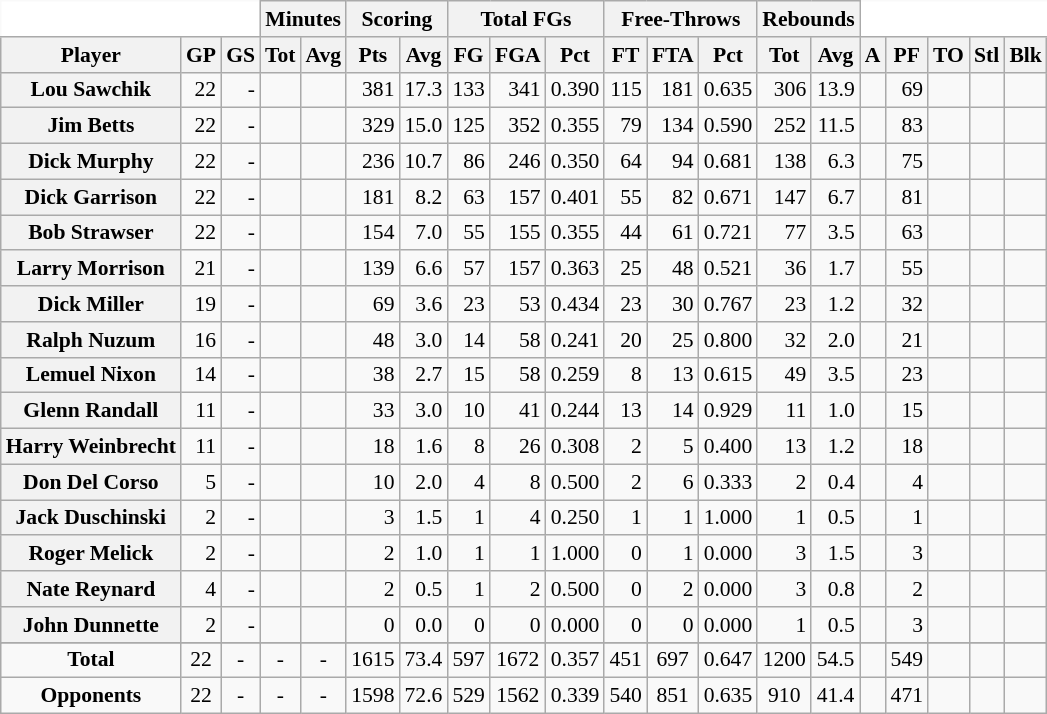<table class="wikitable sortable" border="1" style="font-size:90%;">
<tr>
<th colspan="3" style="border-top-style:hidden; border-left-style:hidden; background: white;"></th>
<th colspan="2" style=>Minutes</th>
<th colspan="2" style=>Scoring</th>
<th colspan="3" style=>Total FGs</th>
<th colspan="3" style=>Free-Throws</th>
<th colspan="2" style=>Rebounds</th>
<th colspan="5" style="border-top-style:hidden; border-right-style:hidden; background: white;"></th>
</tr>
<tr>
<th scope="col" style=>Player</th>
<th scope="col" style=>GP</th>
<th scope="col" style=>GS</th>
<th scope="col" style=>Tot</th>
<th scope="col" style=>Avg</th>
<th scope="col" style=>Pts</th>
<th scope="col" style=>Avg</th>
<th scope="col" style=>FG</th>
<th scope="col" style=>FGA</th>
<th scope="col" style=>Pct</th>
<th scope="col" style=>FT</th>
<th scope="col" style=>FTA</th>
<th scope="col" style=>Pct</th>
<th scope="col" style=>Tot</th>
<th scope="col" style=>Avg</th>
<th scope="col" style=>A</th>
<th scope="col" style=>PF</th>
<th scope="col" style=>TO</th>
<th scope="col" style=>Stl</th>
<th scope="col" style=>Blk</th>
</tr>
<tr>
<th>Lou Sawchik</th>
<td align="right">22</td>
<td align="right">-</td>
<td align="right"></td>
<td align="right"></td>
<td align="right">381</td>
<td align="right">17.3</td>
<td align="right">133</td>
<td align="right">341</td>
<td align="right">0.390</td>
<td align="right">115</td>
<td align="right">181</td>
<td align="right">0.635</td>
<td align="right">306</td>
<td align="right">13.9</td>
<td align="right"></td>
<td align="right">69</td>
<td align="right"></td>
<td align="right"></td>
<td align="right"></td>
</tr>
<tr>
<th>Jim Betts</th>
<td align="right">22</td>
<td align="right">-</td>
<td align="right"></td>
<td align="right"></td>
<td align="right">329</td>
<td align="right">15.0</td>
<td align="right">125</td>
<td align="right">352</td>
<td align="right">0.355</td>
<td align="right">79</td>
<td align="right">134</td>
<td align="right">0.590</td>
<td align="right">252</td>
<td align="right">11.5</td>
<td align="right"></td>
<td align="right">83</td>
<td align="right"></td>
<td align="right"></td>
<td align="right"></td>
</tr>
<tr>
<th>Dick Murphy</th>
<td align="right">22</td>
<td align="right">-</td>
<td align="right"></td>
<td align="right"></td>
<td align="right">236</td>
<td align="right">10.7</td>
<td align="right">86</td>
<td align="right">246</td>
<td align="right">0.350</td>
<td align="right">64</td>
<td align="right">94</td>
<td align="right">0.681</td>
<td align="right">138</td>
<td align="right">6.3</td>
<td align="right"></td>
<td align="right">75</td>
<td align="right"></td>
<td align="right"></td>
<td align="right"></td>
</tr>
<tr>
<th>Dick Garrison</th>
<td align="right">22</td>
<td align="right">-</td>
<td align="right"></td>
<td align="right"></td>
<td align="right">181</td>
<td align="right">8.2</td>
<td align="right">63</td>
<td align="right">157</td>
<td align="right">0.401</td>
<td align="right">55</td>
<td align="right">82</td>
<td align="right">0.671</td>
<td align="right">147</td>
<td align="right">6.7</td>
<td align="right"></td>
<td align="right">81</td>
<td align="right"></td>
<td align="right"></td>
<td align="right"></td>
</tr>
<tr>
<th>Bob Strawser</th>
<td align="right">22</td>
<td align="right">-</td>
<td align="right"></td>
<td align="right"></td>
<td align="right">154</td>
<td align="right">7.0</td>
<td align="right">55</td>
<td align="right">155</td>
<td align="right">0.355</td>
<td align="right">44</td>
<td align="right">61</td>
<td align="right">0.721</td>
<td align="right">77</td>
<td align="right">3.5</td>
<td align="right"></td>
<td align="right">63</td>
<td align="right"></td>
<td align="right"></td>
<td align="right"></td>
</tr>
<tr>
<th>Larry Morrison</th>
<td align="right">21</td>
<td align="right">-</td>
<td align="right"></td>
<td align="right"></td>
<td align="right">139</td>
<td align="right">6.6</td>
<td align="right">57</td>
<td align="right">157</td>
<td align="right">0.363</td>
<td align="right">25</td>
<td align="right">48</td>
<td align="right">0.521</td>
<td align="right">36</td>
<td align="right">1.7</td>
<td align="right"></td>
<td align="right">55</td>
<td align="right"></td>
<td align="right"></td>
<td align="right"></td>
</tr>
<tr>
<th>Dick Miller</th>
<td align="right">19</td>
<td align="right">-</td>
<td align="right"></td>
<td align="right"></td>
<td align="right">69</td>
<td align="right">3.6</td>
<td align="right">23</td>
<td align="right">53</td>
<td align="right">0.434</td>
<td align="right">23</td>
<td align="right">30</td>
<td align="right">0.767</td>
<td align="right">23</td>
<td align="right">1.2</td>
<td align="right"></td>
<td align="right">32</td>
<td align="right"></td>
<td align="right"></td>
<td align="right"></td>
</tr>
<tr>
<th>Ralph Nuzum</th>
<td align="right">16</td>
<td align="right">-</td>
<td align="right"></td>
<td align="right"></td>
<td align="right">48</td>
<td align="right">3.0</td>
<td align="right">14</td>
<td align="right">58</td>
<td align="right">0.241</td>
<td align="right">20</td>
<td align="right">25</td>
<td align="right">0.800</td>
<td align="right">32</td>
<td align="right">2.0</td>
<td align="right"></td>
<td align="right">21</td>
<td align="right"></td>
<td align="right"></td>
<td align="right"></td>
</tr>
<tr>
<th>Lemuel Nixon</th>
<td align="right">14</td>
<td align="right">-</td>
<td align="right"></td>
<td align="right"></td>
<td align="right">38</td>
<td align="right">2.7</td>
<td align="right">15</td>
<td align="right">58</td>
<td align="right">0.259</td>
<td align="right">8</td>
<td align="right">13</td>
<td align="right">0.615</td>
<td align="right">49</td>
<td align="right">3.5</td>
<td align="right"></td>
<td align="right">23</td>
<td align="right"></td>
<td align="right"></td>
<td align="right"></td>
</tr>
<tr>
<th>Glenn Randall</th>
<td align="right">11</td>
<td align="right">-</td>
<td align="right"></td>
<td align="right"></td>
<td align="right">33</td>
<td align="right">3.0</td>
<td align="right">10</td>
<td align="right">41</td>
<td align="right">0.244</td>
<td align="right">13</td>
<td align="right">14</td>
<td align="right">0.929</td>
<td align="right">11</td>
<td align="right">1.0</td>
<td align="right"></td>
<td align="right">15</td>
<td align="right"></td>
<td align="right"></td>
<td align="right"></td>
</tr>
<tr>
<th>Harry Weinbrecht</th>
<td align="right">11</td>
<td align="right">-</td>
<td align="right"></td>
<td align="right"></td>
<td align="right">18</td>
<td align="right">1.6</td>
<td align="right">8</td>
<td align="right">26</td>
<td align="right">0.308</td>
<td align="right">2</td>
<td align="right">5</td>
<td align="right">0.400</td>
<td align="right">13</td>
<td align="right">1.2</td>
<td align="right"></td>
<td align="right">18</td>
<td align="right"></td>
<td align="right"></td>
<td align="right"></td>
</tr>
<tr>
<th>Don Del Corso</th>
<td align="right">5</td>
<td align="right">-</td>
<td align="right"></td>
<td align="right"></td>
<td align="right">10</td>
<td align="right">2.0</td>
<td align="right">4</td>
<td align="right">8</td>
<td align="right">0.500</td>
<td align="right">2</td>
<td align="right">6</td>
<td align="right">0.333</td>
<td align="right">2</td>
<td align="right">0.4</td>
<td align="right"></td>
<td align="right">4</td>
<td align="right"></td>
<td align="right"></td>
<td align="right"></td>
</tr>
<tr>
<th>Jack Duschinski</th>
<td align="right">2</td>
<td align="right">-</td>
<td align="right"></td>
<td align="right"></td>
<td align="right">3</td>
<td align="right">1.5</td>
<td align="right">1</td>
<td align="right">4</td>
<td align="right">0.250</td>
<td align="right">1</td>
<td align="right">1</td>
<td align="right">1.000</td>
<td align="right">1</td>
<td align="right">0.5</td>
<td align="right"></td>
<td align="right">1</td>
<td align="right"></td>
<td align="right"></td>
<td align="right"></td>
</tr>
<tr>
<th>Roger Melick</th>
<td align="right">2</td>
<td align="right">-</td>
<td align="right"></td>
<td align="right"></td>
<td align="right">2</td>
<td align="right">1.0</td>
<td align="right">1</td>
<td align="right">1</td>
<td align="right">1.000</td>
<td align="right">0</td>
<td align="right">1</td>
<td align="right">0.000</td>
<td align="right">3</td>
<td align="right">1.5</td>
<td align="right"></td>
<td align="right">3</td>
<td align="right"></td>
<td align="right"></td>
<td align="right"></td>
</tr>
<tr>
<th>Nate Reynard</th>
<td align="right">4</td>
<td align="right">-</td>
<td align="right"></td>
<td align="right"></td>
<td align="right">2</td>
<td align="right">0.5</td>
<td align="right">1</td>
<td align="right">2</td>
<td align="right">0.500</td>
<td align="right">0</td>
<td align="right">2</td>
<td align="right">0.000</td>
<td align="right">3</td>
<td align="right">0.8</td>
<td align="right"></td>
<td align="right">2</td>
<td align="right"></td>
<td align="right"></td>
<td align="right"></td>
</tr>
<tr>
<th>John Dunnette</th>
<td align="right">2</td>
<td align="right">-</td>
<td align="right"></td>
<td align="right"></td>
<td align="right">0</td>
<td align="right">0.0</td>
<td align="right">0</td>
<td align="right">0</td>
<td align="right">0.000</td>
<td align="right">0</td>
<td align="right">0</td>
<td align="right">0.000</td>
<td align="right">1</td>
<td align="right">0.5</td>
<td align="right"></td>
<td align="right">3</td>
<td align="right"></td>
<td align="right"></td>
<td align="right"></td>
</tr>
<tr>
</tr>
<tr class="sortbottom">
<td align="center" style=><strong>Total</strong></td>
<td align="center" style=>22</td>
<td align="center" style=>-</td>
<td align="center" style=>-</td>
<td align="center" style=>-</td>
<td align="center" style=>1615</td>
<td align="center" style=>73.4</td>
<td align="center" style=>597</td>
<td align="center" style=>1672</td>
<td align="center" style=>0.357</td>
<td align="center" style=>451</td>
<td align="center" style=>697</td>
<td align="center" style=>0.647</td>
<td align="center" style=>1200</td>
<td align="center" style=>54.5</td>
<td align="center" style=></td>
<td align="center" style=>549</td>
<td align="center" style=></td>
<td align="center" style=></td>
<td align="center" style=></td>
</tr>
<tr class="sortbottom">
<td align="center"><strong>Opponents</strong></td>
<td align="center">22</td>
<td align="center">-</td>
<td align="center">-</td>
<td align="center">-</td>
<td align="center">1598</td>
<td align="center">72.6</td>
<td align="center">529</td>
<td align="center">1562</td>
<td align="center">0.339</td>
<td align="center">540</td>
<td align="center">851</td>
<td align="center">0.635</td>
<td align="center">910</td>
<td align="center">41.4</td>
<td align="center"></td>
<td align="center">471</td>
<td align="center"></td>
<td align="center"></td>
<td align="center"></td>
</tr>
</table>
